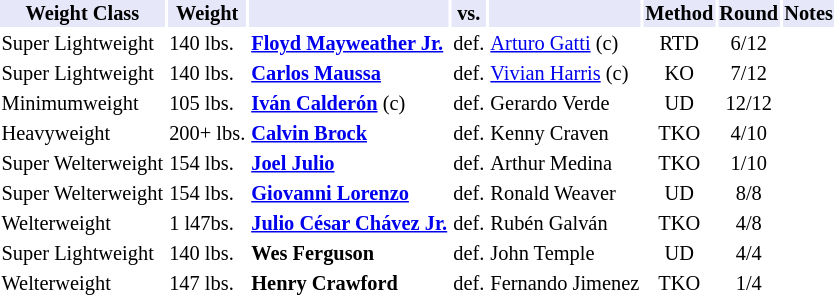<table class="toccolours" style="font-size: 85%;">
<tr>
<th style="background:#e6e8fa; color:#000; text-align:center;">Weight Class</th>
<th style="background:#e6e8fa; color:#000; text-align:center;">Weight</th>
<th style="background:#e6e8fa; color:#000; text-align:center;"></th>
<th style="background:#e6e8fa; color:#000; text-align:center;">vs.</th>
<th style="background:#e6e8fa; color:#000; text-align:center;"></th>
<th style="background:#e6e8fa; color:#000; text-align:center;">Method</th>
<th style="background:#e6e8fa; color:#000; text-align:center;">Round</th>
<th style="background:#e6e8fa; color:#000; text-align:center;">Notes</th>
</tr>
<tr>
<td>Super Lightweight</td>
<td>140 lbs.</td>
<td><strong><a href='#'>Floyd Mayweather Jr.</a></strong></td>
<td>def.</td>
<td><a href='#'>Arturo Gatti</a> (c)</td>
<td align=center>RTD</td>
<td align=center>6/12</td>
<td></td>
</tr>
<tr>
<td>Super Lightweight</td>
<td>140 lbs.</td>
<td><strong><a href='#'>Carlos Maussa</a></strong></td>
<td>def.</td>
<td><a href='#'>Vivian Harris</a> (c)</td>
<td align=center>KO</td>
<td align=center>7/12</td>
<td></td>
</tr>
<tr>
<td>Minimumweight</td>
<td>105 lbs.</td>
<td><strong><a href='#'>Iván Calderón</a></strong> (c)</td>
<td>def.</td>
<td>Gerardo Verde</td>
<td align=center>UD</td>
<td align=center>12/12</td>
<td></td>
</tr>
<tr>
<td>Heavyweight</td>
<td>200+ lbs.</td>
<td><strong><a href='#'>Calvin Brock</a></strong></td>
<td>def.</td>
<td>Kenny Craven</td>
<td align=center>TKO</td>
<td align=center>4/10</td>
</tr>
<tr>
<td>Super Welterweight</td>
<td>154 lbs.</td>
<td><strong><a href='#'>Joel Julio</a></strong></td>
<td>def.</td>
<td>Arthur Medina</td>
<td align=center>TKO</td>
<td align=center>1/10</td>
</tr>
<tr>
<td>Super Welterweight</td>
<td>154 lbs.</td>
<td><strong><a href='#'>Giovanni Lorenzo</a></strong></td>
<td>def.</td>
<td>Ronald Weaver</td>
<td align=center>UD</td>
<td align=center>8/8</td>
</tr>
<tr>
<td>Welterweight</td>
<td>1 l47bs.</td>
<td><strong><a href='#'>Julio César Chávez Jr.</a></strong></td>
<td>def.</td>
<td>Rubén Galván</td>
<td align=center>TKO</td>
<td align=center>4/8</td>
</tr>
<tr>
<td>Super Lightweight</td>
<td>140 lbs.</td>
<td><strong>Wes Ferguson</strong></td>
<td>def.</td>
<td>John Temple</td>
<td align=center>UD</td>
<td align=center>4/4</td>
</tr>
<tr>
<td>Welterweight</td>
<td>147 lbs.</td>
<td><strong>Henry Crawford</strong></td>
<td>def.</td>
<td>Fernando Jimenez</td>
<td align=center>TKO</td>
<td align=center>1/4</td>
</tr>
</table>
